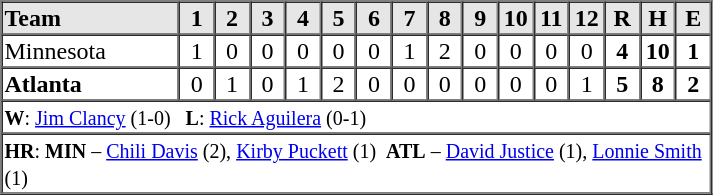<table border=1 cellspacing=0 width=475 style="margin-left:3em;">
<tr style="text-align:center; background-color:#e6e6e6;">
<th align=left width=25%>Team</th>
<th width=5%>1</th>
<th width=5%>2</th>
<th width=5%>3</th>
<th width=5%>4</th>
<th width=5%>5</th>
<th width=5%>6</th>
<th width=5%>7</th>
<th width=5%>8</th>
<th width=5%>9</th>
<th width=5%>10</th>
<th width=5%>11</th>
<th width=5%>12</th>
<th width=5%>R</th>
<th width=5%>H</th>
<th width=5%>E</th>
</tr>
<tr style="text-align:center;">
<td align=left>Minnesota</td>
<td>1</td>
<td>0</td>
<td>0</td>
<td>0</td>
<td>0</td>
<td>0</td>
<td>1</td>
<td>2</td>
<td>0</td>
<td>0</td>
<td>0</td>
<td>0</td>
<td><strong>4</strong></td>
<td><strong>10</strong></td>
<td><strong>1</strong></td>
</tr>
<tr style="text-align:center;">
<td align=left><strong>Atlanta</strong></td>
<td>0</td>
<td>1</td>
<td>0</td>
<td>1</td>
<td>2</td>
<td>0</td>
<td>0</td>
<td>0</td>
<td>0</td>
<td>0</td>
<td>0</td>
<td>1</td>
<td><strong>5</strong></td>
<td><strong>8</strong></td>
<td><strong>2</strong></td>
</tr>
<tr style="text-align:left;">
<td colspan=16><small><strong>W</strong>: <a href='#'>Jim Clancy</a> (1-0)   <strong>L</strong>: <a href='#'>Rick Aguilera</a> (0-1)  </small></td>
</tr>
<tr style="text-align:left;">
<td colspan=16><small><strong>HR</strong>: <strong>MIN</strong> – <a href='#'>Chili Davis</a> (2), <a href='#'>Kirby Puckett</a> (1)  <strong>ATL</strong> – <a href='#'>David Justice</a> (1), <a href='#'>Lonnie Smith</a> (1)</small></td>
</tr>
</table>
